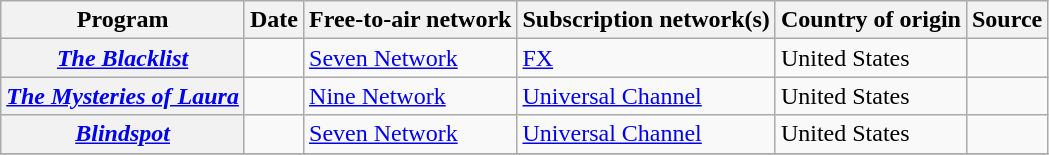<table class="wikitable plainrowheaders sortable" style="text-align:left">
<tr>
<th scope="col">Program</th>
<th scope="col">Date</th>
<th scope="col">Free-to-air network</th>
<th scope="col">Subscription network(s)</th>
<th scope="col">Country of origin</th>
<th scope="col" class="unsortable">Source</th>
</tr>
<tr>
<th scope="row"><em><a href='#'>The Blacklist</a></em></th>
<td></td>
<td><a href='#'>Seven Network</a></td>
<td><a href='#'>FX</a></td>
<td>United States</td>
<td><br></td>
</tr>
<tr>
<th scope="row"><em><a href='#'>The Mysteries of Laura</a></em></th>
<td></td>
<td><a href='#'>Nine Network</a></td>
<td><a href='#'>Universal Channel</a></td>
<td>United States</td>
<td></td>
</tr>
<tr>
<th scope="row"><em><a href='#'>Blindspot</a></em></th>
<td></td>
<td><a href='#'>Seven Network</a></td>
<td><a href='#'>Universal Channel</a></td>
<td>United States</td>
<td></td>
</tr>
<tr>
</tr>
</table>
